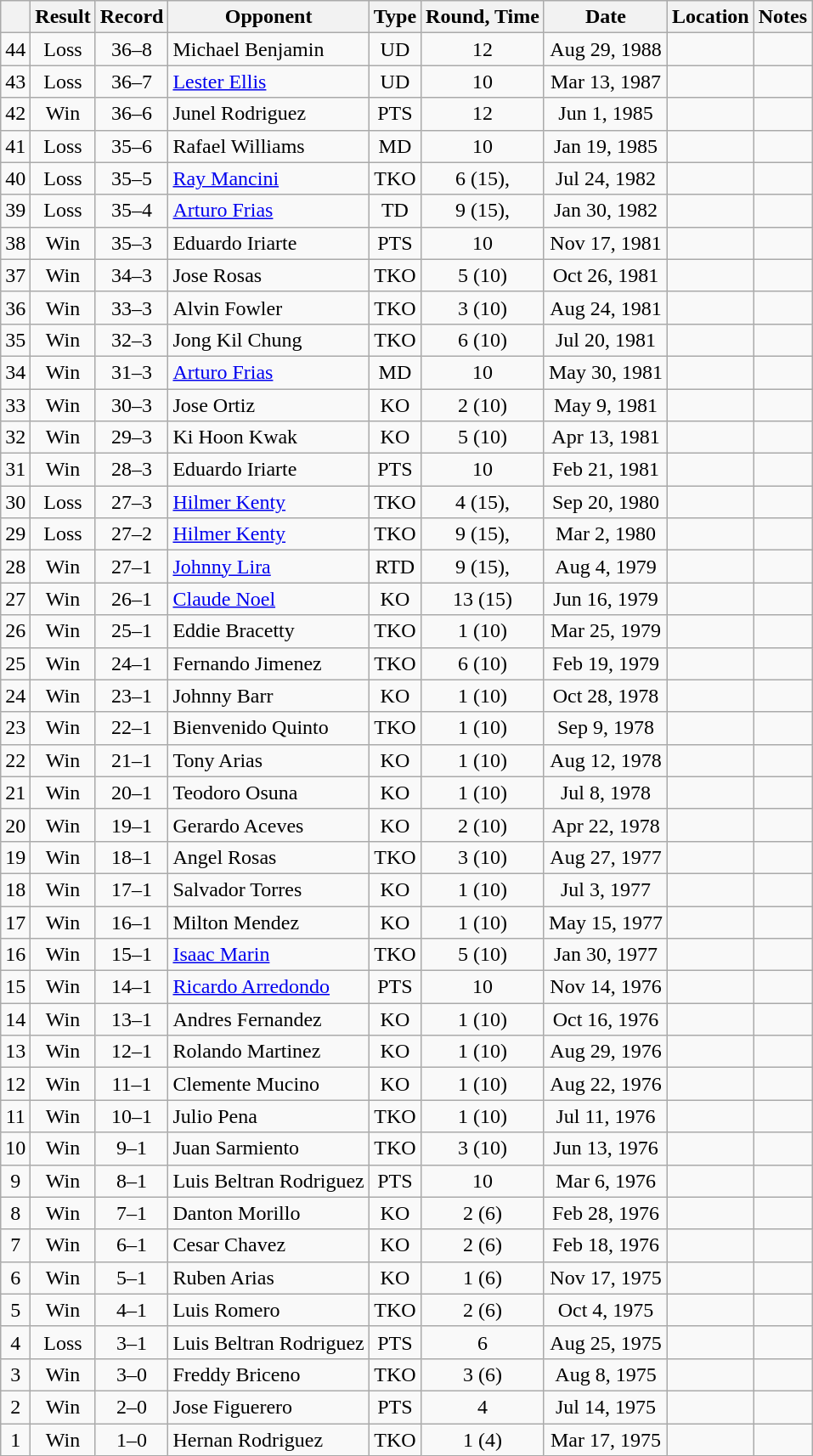<table class=wikitable style=text-align:center>
<tr>
<th></th>
<th>Result</th>
<th>Record</th>
<th>Opponent</th>
<th>Type</th>
<th>Round, Time</th>
<th>Date</th>
<th>Location</th>
<th>Notes</th>
</tr>
<tr>
<td>44</td>
<td>Loss</td>
<td>36–8</td>
<td align=left>Michael Benjamin</td>
<td>UD</td>
<td>12</td>
<td>Aug 29, 1988</td>
<td align=left></td>
<td align=left></td>
</tr>
<tr>
<td>43</td>
<td>Loss</td>
<td>36–7</td>
<td align=left><a href='#'>Lester Ellis</a></td>
<td>UD</td>
<td>10</td>
<td>Mar 13, 1987</td>
<td align=left></td>
<td align=left></td>
</tr>
<tr>
<td>42</td>
<td>Win</td>
<td>36–6</td>
<td align=left>Junel Rodriguez</td>
<td>PTS</td>
<td>12</td>
<td>Jun 1, 1985</td>
<td align=left></td>
<td align=left></td>
</tr>
<tr>
<td>41</td>
<td>Loss</td>
<td>35–6</td>
<td align=left>Rafael Williams</td>
<td>MD</td>
<td>10</td>
<td>Jan 19, 1985</td>
<td align=left></td>
<td align=left></td>
</tr>
<tr>
<td>40</td>
<td>Loss</td>
<td>35–5</td>
<td align=left><a href='#'>Ray Mancini</a></td>
<td>TKO</td>
<td>6 (15), </td>
<td>Jul 24, 1982</td>
<td align=left></td>
<td align=left></td>
</tr>
<tr>
<td>39</td>
<td>Loss</td>
<td>35–4</td>
<td align=left><a href='#'>Arturo Frias</a></td>
<td>TD</td>
<td>9 (15), </td>
<td>Jan 30, 1982</td>
<td align=left></td>
<td align=left></td>
</tr>
<tr>
<td>38</td>
<td>Win</td>
<td>35–3</td>
<td align=left>Eduardo Iriarte</td>
<td>PTS</td>
<td>10</td>
<td>Nov 17, 1981</td>
<td align=left></td>
<td align=left></td>
</tr>
<tr>
<td>37</td>
<td>Win</td>
<td>34–3</td>
<td align=left>Jose Rosas</td>
<td>TKO</td>
<td>5 (10)</td>
<td>Oct 26, 1981</td>
<td align=left></td>
<td align=left></td>
</tr>
<tr>
<td>36</td>
<td>Win</td>
<td>33–3</td>
<td align=left>Alvin Fowler</td>
<td>TKO</td>
<td>3 (10)</td>
<td>Aug 24, 1981</td>
<td align=left></td>
<td align=left></td>
</tr>
<tr>
<td>35</td>
<td>Win</td>
<td>32–3</td>
<td align=left>Jong Kil Chung</td>
<td>TKO</td>
<td>6 (10)</td>
<td>Jul 20, 1981</td>
<td align=left></td>
<td align=left></td>
</tr>
<tr>
<td>34</td>
<td>Win</td>
<td>31–3</td>
<td align=left><a href='#'>Arturo Frias</a></td>
<td>MD</td>
<td>10</td>
<td>May 30, 1981</td>
<td align=left></td>
<td align=left></td>
</tr>
<tr>
<td>33</td>
<td>Win</td>
<td>30–3</td>
<td align=left>Jose Ortiz</td>
<td>KO</td>
<td>2 (10)</td>
<td>May 9, 1981</td>
<td align=left></td>
<td align=left></td>
</tr>
<tr>
<td>32</td>
<td>Win</td>
<td>29–3</td>
<td align=left>Ki Hoon Kwak</td>
<td>KO</td>
<td>5 (10)</td>
<td>Apr 13, 1981</td>
<td align=left></td>
<td align=left></td>
</tr>
<tr>
<td>31</td>
<td>Win</td>
<td>28–3</td>
<td align=left>Eduardo Iriarte</td>
<td>PTS</td>
<td>10</td>
<td>Feb 21, 1981</td>
<td align=left></td>
<td align=left></td>
</tr>
<tr>
<td>30</td>
<td>Loss</td>
<td>27–3</td>
<td align=left><a href='#'>Hilmer Kenty</a></td>
<td>TKO</td>
<td>4 (15), </td>
<td>Sep 20, 1980</td>
<td align=left></td>
<td align=left></td>
</tr>
<tr>
<td>29</td>
<td>Loss</td>
<td>27–2</td>
<td align=left><a href='#'>Hilmer Kenty</a></td>
<td>TKO</td>
<td>9 (15), </td>
<td>Mar 2, 1980</td>
<td align=left></td>
<td align=left></td>
</tr>
<tr>
<td>28</td>
<td>Win</td>
<td>27–1</td>
<td align=left><a href='#'>Johnny Lira</a></td>
<td>RTD</td>
<td>9 (15), </td>
<td>Aug 4, 1979</td>
<td align=left></td>
<td align=left></td>
</tr>
<tr>
<td>27</td>
<td>Win</td>
<td>26–1</td>
<td align=left><a href='#'>Claude Noel</a></td>
<td>KO</td>
<td>13 (15)</td>
<td>Jun 16, 1979</td>
<td align=left></td>
<td align=left></td>
</tr>
<tr>
<td>26</td>
<td>Win</td>
<td>25–1</td>
<td align=left>Eddie Bracetty</td>
<td>TKO</td>
<td>1 (10)</td>
<td>Mar 25, 1979</td>
<td align=left></td>
<td align=left></td>
</tr>
<tr>
<td>25</td>
<td>Win</td>
<td>24–1</td>
<td align=left>Fernando Jimenez</td>
<td>TKO</td>
<td>6 (10)</td>
<td>Feb 19, 1979</td>
<td align=left></td>
<td align=left></td>
</tr>
<tr>
<td>24</td>
<td>Win</td>
<td>23–1</td>
<td align=left>Johnny Barr</td>
<td>KO</td>
<td>1 (10)</td>
<td>Oct 28, 1978</td>
<td align=left></td>
<td align=left></td>
</tr>
<tr>
<td>23</td>
<td>Win</td>
<td>22–1</td>
<td align=left>Bienvenido Quinto</td>
<td>TKO</td>
<td>1 (10)</td>
<td>Sep 9, 1978</td>
<td align=left></td>
<td align=left></td>
</tr>
<tr>
<td>22</td>
<td>Win</td>
<td>21–1</td>
<td align=left>Tony Arias</td>
<td>KO</td>
<td>1 (10)</td>
<td>Aug 12, 1978</td>
<td align=left></td>
<td align=left></td>
</tr>
<tr>
<td>21</td>
<td>Win</td>
<td>20–1</td>
<td align=left>Teodoro Osuna</td>
<td>KO</td>
<td>1 (10)</td>
<td>Jul 8, 1978</td>
<td align=left></td>
<td align=left></td>
</tr>
<tr>
<td>20</td>
<td>Win</td>
<td>19–1</td>
<td align=left>Gerardo Aceves</td>
<td>KO</td>
<td>2 (10)</td>
<td>Apr 22, 1978</td>
<td align=left></td>
<td align=left></td>
</tr>
<tr>
<td>19</td>
<td>Win</td>
<td>18–1</td>
<td align=left>Angel Rosas</td>
<td>TKO</td>
<td>3 (10)</td>
<td>Aug 27, 1977</td>
<td align=left></td>
<td align=left></td>
</tr>
<tr>
<td>18</td>
<td>Win</td>
<td>17–1</td>
<td align=left>Salvador Torres</td>
<td>KO</td>
<td>1 (10)</td>
<td>Jul 3, 1977</td>
<td align=left></td>
<td align=left></td>
</tr>
<tr>
<td>17</td>
<td>Win</td>
<td>16–1</td>
<td align=left>Milton Mendez</td>
<td>KO</td>
<td>1 (10)</td>
<td>May 15, 1977</td>
<td align=left></td>
<td align=left></td>
</tr>
<tr>
<td>16</td>
<td>Win</td>
<td>15–1</td>
<td align=left><a href='#'>Isaac Marin</a></td>
<td>TKO</td>
<td>5 (10)</td>
<td>Jan 30, 1977</td>
<td align=left></td>
<td align=left></td>
</tr>
<tr>
<td>15</td>
<td>Win</td>
<td>14–1</td>
<td align=left><a href='#'>Ricardo Arredondo</a></td>
<td>PTS</td>
<td>10</td>
<td>Nov 14, 1976</td>
<td align=left></td>
<td align=left></td>
</tr>
<tr>
<td>14</td>
<td>Win</td>
<td>13–1</td>
<td align=left>Andres Fernandez</td>
<td>KO</td>
<td>1 (10)</td>
<td>Oct 16, 1976</td>
<td align=left></td>
<td align=left></td>
</tr>
<tr>
<td>13</td>
<td>Win</td>
<td>12–1</td>
<td align=left>Rolando Martinez</td>
<td>KO</td>
<td>1 (10)</td>
<td>Aug 29, 1976</td>
<td align=left></td>
<td align=left></td>
</tr>
<tr>
<td>12</td>
<td>Win</td>
<td>11–1</td>
<td align=left>Clemente Mucino</td>
<td>KO</td>
<td>1 (10)</td>
<td>Aug 22, 1976</td>
<td align=left></td>
<td align=left></td>
</tr>
<tr>
<td>11</td>
<td>Win</td>
<td>10–1</td>
<td align=left>Julio Pena</td>
<td>TKO</td>
<td>1 (10)</td>
<td>Jul 11, 1976</td>
<td align=left></td>
<td align=left></td>
</tr>
<tr>
<td>10</td>
<td>Win</td>
<td>9–1</td>
<td align=left>Juan Sarmiento</td>
<td>TKO</td>
<td>3 (10)</td>
<td>Jun 13, 1976</td>
<td align=left></td>
<td align=left></td>
</tr>
<tr>
<td>9</td>
<td>Win</td>
<td>8–1</td>
<td align=left>Luis Beltran Rodriguez</td>
<td>PTS</td>
<td>10</td>
<td>Mar 6, 1976</td>
<td align=left></td>
<td align=left></td>
</tr>
<tr>
<td>8</td>
<td>Win</td>
<td>7–1</td>
<td align=left>Danton Morillo</td>
<td>KO</td>
<td>2 (6)</td>
<td>Feb 28, 1976</td>
<td align=left></td>
<td align=left></td>
</tr>
<tr>
<td>7</td>
<td>Win</td>
<td>6–1</td>
<td align=left>Cesar Chavez</td>
<td>KO</td>
<td>2 (6)</td>
<td>Feb 18, 1976</td>
<td align=left></td>
<td align=left></td>
</tr>
<tr>
<td>6</td>
<td>Win</td>
<td>5–1</td>
<td align=left>Ruben Arias</td>
<td>KO</td>
<td>1 (6)</td>
<td>Nov 17, 1975</td>
<td align=left></td>
<td align=left></td>
</tr>
<tr>
<td>5</td>
<td>Win</td>
<td>4–1</td>
<td align=left>Luis Romero</td>
<td>TKO</td>
<td>2 (6)</td>
<td>Oct 4, 1975</td>
<td align=left></td>
<td align=left></td>
</tr>
<tr>
<td>4</td>
<td>Loss</td>
<td>3–1</td>
<td align=left>Luis Beltran Rodriguez</td>
<td>PTS</td>
<td>6</td>
<td>Aug 25, 1975</td>
<td align=left></td>
<td align=left></td>
</tr>
<tr>
<td>3</td>
<td>Win</td>
<td>3–0</td>
<td align=left>Freddy Briceno</td>
<td>TKO</td>
<td>3 (6)</td>
<td>Aug 8, 1975</td>
<td align=left></td>
<td align=left></td>
</tr>
<tr>
<td>2</td>
<td>Win</td>
<td>2–0</td>
<td align=left>Jose Figuerero</td>
<td>PTS</td>
<td>4</td>
<td>Jul 14, 1975</td>
<td align=left></td>
<td align=left></td>
</tr>
<tr>
<td>1</td>
<td>Win</td>
<td>1–0</td>
<td align=left>Hernan Rodriguez</td>
<td>TKO</td>
<td>1 (4)</td>
<td>Mar 17, 1975</td>
<td align=left></td>
<td align=left></td>
</tr>
</table>
